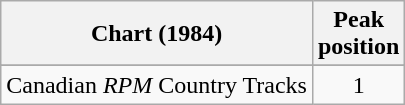<table class="wikitable sortable">
<tr>
<th align="left">Chart (1984)</th>
<th align="center">Peak<br>position</th>
</tr>
<tr>
</tr>
<tr>
<td align="left">Canadian <em>RPM</em> Country Tracks</td>
<td align="center">1</td>
</tr>
</table>
